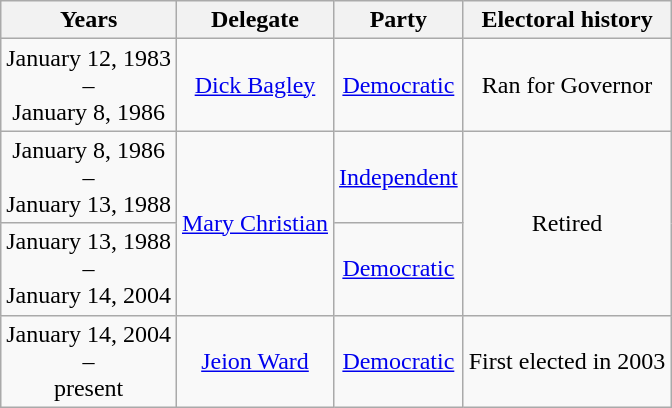<table class=wikitable style="text-align:center">
<tr valign=bottom>
<th>Years</th>
<th>Delegate</th>
<th>Party</th>
<th>Electoral history</th>
</tr>
<tr>
<td nowrap><span>January 12, 1983</span><br>–<br><span>January 8, 1986</span></td>
<td><a href='#'>Dick Bagley</a></td>
<td><a href='#'>Democratic</a></td>
<td>Ran for Governor</td>
</tr>
<tr>
<td nowrap><span>January 8, 1986</span><br>–<br><span>January 13, 1988</span></td>
<td rowspan=2><a href='#'>Mary Christian</a></td>
<td><a href='#'>Independent</a></td>
<td rowspan=2>Retired</td>
</tr>
<tr>
<td nowrap><span>January 13, 1988</span><br>–<br><span>January 14, 2004</span></td>
<td><a href='#'>Democratic</a></td>
</tr>
<tr>
<td nowrap><span>January 14, 2004</span><br>–<br><span>present</span></td>
<td><a href='#'>Jeion Ward</a></td>
<td><a href='#'>Democratic</a></td>
<td>First elected in 2003</td>
</tr>
</table>
